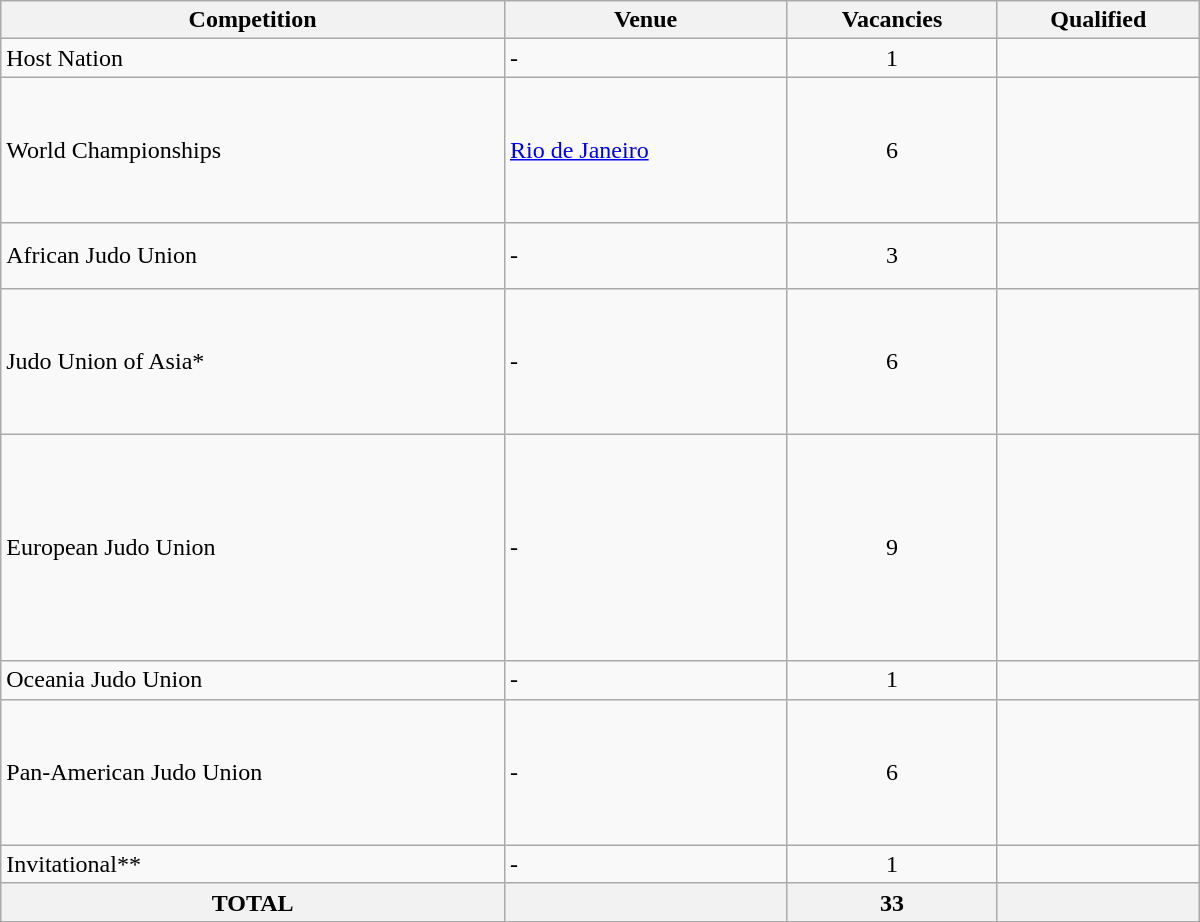<table class = "wikitable" width=800>
<tr>
<th>Competition</th>
<th>Venue</th>
<th>Vacancies</th>
<th>Qualified</th>
</tr>
<tr>
<td>Host Nation</td>
<td>-</td>
<td align="center">1</td>
<td></td>
</tr>
<tr>
<td>World Championships</td>
<td> <a href='#'>Rio de Janeiro</a></td>
<td align="center">6</td>
<td><br><br><br><br><br></td>
</tr>
<tr>
<td>African Judo Union</td>
<td>-</td>
<td align="center">3</td>
<td><br><br></td>
</tr>
<tr>
<td>Judo Union of Asia*</td>
<td>-</td>
<td align="center">6</td>
<td><br><br><br><br><br></td>
</tr>
<tr>
<td>European Judo Union</td>
<td>-</td>
<td align="center">9</td>
<td><br><br><br><br><br><br><br><br></td>
</tr>
<tr>
<td>Oceania Judo Union</td>
<td>-</td>
<td align="center">1</td>
<td></td>
</tr>
<tr>
<td>Pan-American Judo Union</td>
<td>-</td>
<td align="center">6</td>
<td><br><br><br><br><br></td>
</tr>
<tr>
<td>Invitational**</td>
<td>-</td>
<td align="center">1</td>
<td></td>
</tr>
<tr>
<th>TOTAL</th>
<th></th>
<th>33</th>
<th></th>
</tr>
</table>
